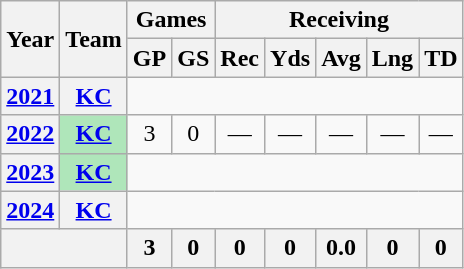<table class=wikitable style="text-align:center;">
<tr>
<th rowspan="2">Year</th>
<th rowspan="2">Team</th>
<th colspan="2">Games</th>
<th colspan="5">Receiving</th>
</tr>
<tr>
<th>GP</th>
<th>GS</th>
<th>Rec</th>
<th>Yds</th>
<th>Avg</th>
<th>Lng</th>
<th>TD</th>
</tr>
<tr>
<th><a href='#'>2021</a></th>
<th><a href='#'>KC</a></th>
<td colspan="7"></td>
</tr>
<tr>
<th><a href='#'>2022</a></th>
<th style="background:#afe6ba;"><a href='#'>KC</a></th>
<td>3</td>
<td>0</td>
<td>—</td>
<td>—</td>
<td>—</td>
<td>—</td>
<td>—</td>
</tr>
<tr>
<th><a href='#'>2023</a></th>
<th style="background:#afe6ba;"><a href='#'>KC</a></th>
<td colspan="7"></td>
</tr>
<tr>
<th><a href='#'>2024</a></th>
<th><a href='#'>KC</a></th>
<td colspan="7"></td>
</tr>
<tr>
<th colspan="2"></th>
<th>3</th>
<th>0</th>
<th>0</th>
<th>0</th>
<th>0.0</th>
<th>0</th>
<th>0</th>
</tr>
</table>
